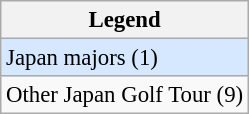<table class="wikitable" style="font-size:95%;">
<tr>
<th>Legend</th>
</tr>
<tr style="background:#D6E8FF;">
<td>Japan majors (1)</td>
</tr>
<tr>
<td>Other Japan Golf Tour (9)</td>
</tr>
</table>
